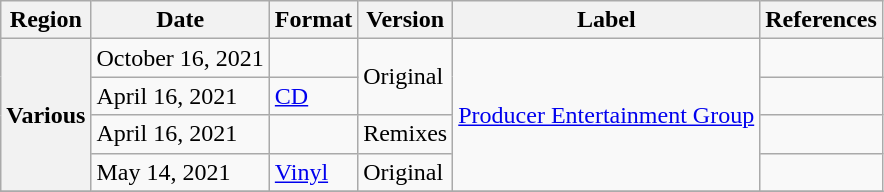<table class="wikitable plainrowheaders">
<tr>
<th scope="col">Region</th>
<th scope="col">Date</th>
<th scope="col">Format</th>
<th scope="col">Version</th>
<th scope="col">Label</th>
<th scope="col">References</th>
</tr>
<tr>
<th scope="row" rowspan="4">Various</th>
<td>October 16, 2021</td>
<td></td>
<td rowspan="2">Original</td>
<td rowspan="4"><a href='#'>Producer Entertainment Group</a></td>
<td></td>
</tr>
<tr>
<td>April 16, 2021</td>
<td><a href='#'>CD</a></td>
<td></td>
</tr>
<tr>
<td>April 16, 2021</td>
<td></td>
<td>Remixes</td>
<td></td>
</tr>
<tr>
<td>May 14, 2021</td>
<td><a href='#'>Vinyl</a></td>
<td>Original</td>
<td></td>
</tr>
<tr>
</tr>
</table>
